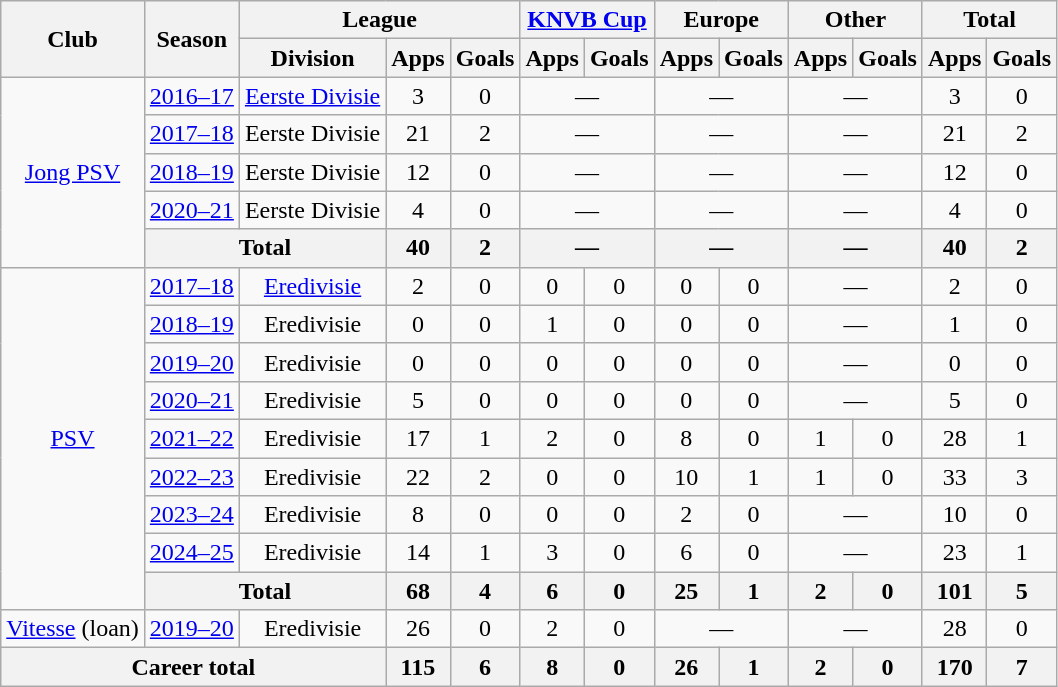<table class="wikitable" style="text-align:center">
<tr>
<th rowspan="2">Club</th>
<th rowspan="2">Season</th>
<th colspan="3">League</th>
<th colspan="2"><a href='#'>KNVB Cup</a></th>
<th colspan="2">Europe</th>
<th colspan="2">Other</th>
<th colspan="2">Total</th>
</tr>
<tr>
<th>Division</th>
<th>Apps</th>
<th>Goals</th>
<th>Apps</th>
<th>Goals</th>
<th>Apps</th>
<th>Goals</th>
<th>Apps</th>
<th>Goals</th>
<th>Apps</th>
<th>Goals</th>
</tr>
<tr>
<td rowspan="5"><a href='#'>Jong PSV</a></td>
<td><a href='#'>2016–17</a></td>
<td><a href='#'>Eerste Divisie</a></td>
<td>3</td>
<td>0</td>
<td colspan="2">—</td>
<td colspan="2">—</td>
<td colspan="2">—</td>
<td>3</td>
<td>0</td>
</tr>
<tr>
<td><a href='#'>2017–18</a></td>
<td>Eerste Divisie</td>
<td>21</td>
<td>2</td>
<td colspan="2">—</td>
<td colspan="2">—</td>
<td colspan="2">—</td>
<td>21</td>
<td>2</td>
</tr>
<tr>
<td><a href='#'>2018–19</a></td>
<td>Eerste Divisie</td>
<td>12</td>
<td>0</td>
<td colspan="2">—</td>
<td colspan="2">—</td>
<td colspan="2">—</td>
<td>12</td>
<td>0</td>
</tr>
<tr>
<td><a href='#'>2020–21</a></td>
<td>Eerste Divisie</td>
<td>4</td>
<td>0</td>
<td colspan="2">—</td>
<td colspan="2">—</td>
<td colspan="2">—</td>
<td>4</td>
<td>0</td>
</tr>
<tr>
<th colspan="2">Total</th>
<th>40</th>
<th>2</th>
<th colspan="2">—</th>
<th colspan="2">—</th>
<th colspan="2">—</th>
<th>40</th>
<th>2</th>
</tr>
<tr>
<td rowspan="9"><a href='#'>PSV</a></td>
<td><a href='#'>2017–18</a></td>
<td><a href='#'>Eredivisie</a></td>
<td>2</td>
<td>0</td>
<td>0</td>
<td>0</td>
<td>0</td>
<td>0</td>
<td colspan="2">—</td>
<td>2</td>
<td>0</td>
</tr>
<tr>
<td><a href='#'>2018–19</a></td>
<td>Eredivisie</td>
<td>0</td>
<td>0</td>
<td>1</td>
<td>0</td>
<td>0</td>
<td>0</td>
<td colspan="2">—</td>
<td>1</td>
<td>0</td>
</tr>
<tr>
<td><a href='#'>2019–20</a></td>
<td>Eredivisie</td>
<td>0</td>
<td>0</td>
<td>0</td>
<td>0</td>
<td>0</td>
<td>0</td>
<td colspan="2">—</td>
<td>0</td>
<td>0</td>
</tr>
<tr>
<td><a href='#'>2020–21</a></td>
<td>Eredivisie</td>
<td>5</td>
<td>0</td>
<td>0</td>
<td>0</td>
<td>0</td>
<td>0</td>
<td colspan="2">—</td>
<td>5</td>
<td>0</td>
</tr>
<tr>
<td><a href='#'>2021–22</a></td>
<td>Eredivisie</td>
<td>17</td>
<td>1</td>
<td>2</td>
<td>0</td>
<td>8</td>
<td>0</td>
<td>1</td>
<td>0</td>
<td>28</td>
<td>1</td>
</tr>
<tr>
<td><a href='#'>2022–23</a></td>
<td>Eredivisie</td>
<td>22</td>
<td>2</td>
<td>0</td>
<td>0</td>
<td>10</td>
<td>1</td>
<td>1</td>
<td>0</td>
<td>33</td>
<td>3</td>
</tr>
<tr>
<td><a href='#'>2023–24</a></td>
<td>Eredivisie</td>
<td>8</td>
<td>0</td>
<td>0</td>
<td>0</td>
<td>2</td>
<td>0</td>
<td colspan="2">—</td>
<td>10</td>
<td>0</td>
</tr>
<tr>
<td><a href='#'>2024–25</a></td>
<td>Eredivisie</td>
<td>14</td>
<td>1</td>
<td>3</td>
<td>0</td>
<td>6</td>
<td>0</td>
<td colspan="2">—</td>
<td>23</td>
<td>1</td>
</tr>
<tr>
<th colspan="2">Total</th>
<th>68</th>
<th>4</th>
<th>6</th>
<th>0</th>
<th>25</th>
<th>1</th>
<th>2</th>
<th>0</th>
<th>101</th>
<th>5</th>
</tr>
<tr>
<td><a href='#'>Vitesse</a> (loan)</td>
<td><a href='#'>2019–20</a></td>
<td>Eredivisie</td>
<td>26</td>
<td>0</td>
<td>2</td>
<td>0</td>
<td colspan="2">—</td>
<td colspan="2">—</td>
<td>28</td>
<td>0</td>
</tr>
<tr>
<th colspan="3">Career total</th>
<th>115</th>
<th>6</th>
<th>8</th>
<th>0</th>
<th>26</th>
<th>1</th>
<th>2</th>
<th>0</th>
<th>170</th>
<th>7</th>
</tr>
</table>
